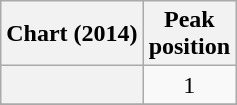<table class="wikitable sortable plainrowheaders" style="text-align:center;">
<tr>
<th scope="col">Chart (2014)</th>
<th scope="col">Peak<br>position</th>
</tr>
<tr>
<th></th>
<td>1</td>
</tr>
<tr>
</tr>
<tr>
</tr>
<tr>
</tr>
</table>
